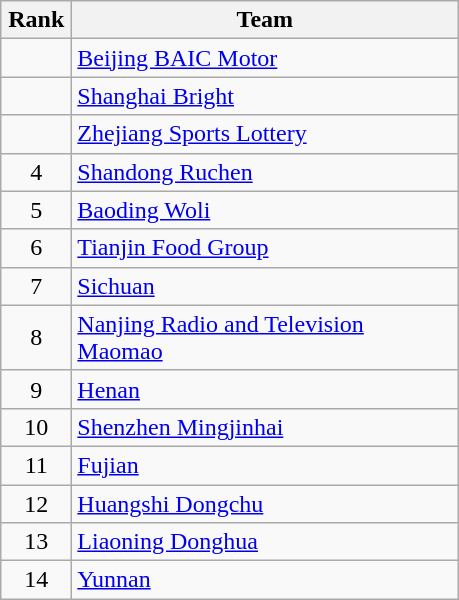<table class="wikitable" style="text-align:center">
<tr>
<th width=40>Rank</th>
<th width=250>Team</th>
</tr>
<tr>
<td></td>
<td style="text-align:left"><a href='#'>Beijing BAIC Motor</a></td>
</tr>
<tr>
<td></td>
<td style="text-align:left"><a href='#'>Shanghai Bright</a></td>
</tr>
<tr>
<td></td>
<td style="text-align:left"><a href='#'>Zhejiang Sports Lottery</a></td>
</tr>
<tr>
<td>4</td>
<td style="text-align:left"><a href='#'>Shandong Ruchen</a></td>
</tr>
<tr>
<td>5</td>
<td style="text-align:left"><a href='#'>Baoding Woli</a></td>
</tr>
<tr>
<td>6</td>
<td style="text-align:left"><a href='#'>Tianjin Food Group</a></td>
</tr>
<tr>
<td>7</td>
<td style="text-align:left"><a href='#'>Sichuan</a></td>
</tr>
<tr>
<td>8</td>
<td style="text-align:left"><a href='#'>Nanjing Radio and Television Maomao</a></td>
</tr>
<tr>
<td>9</td>
<td style="text-align:left"><a href='#'>Henan</a></td>
</tr>
<tr>
<td>10</td>
<td style="text-align:left"><a href='#'>Shenzhen Mingjinhai</a></td>
</tr>
<tr>
<td>11</td>
<td style="text-align:left"><a href='#'>Fujian</a></td>
</tr>
<tr>
<td>12</td>
<td style="text-align:left"><a href='#'>Huangshi Dongchu</a></td>
</tr>
<tr>
<td>13</td>
<td style="text-align:left"><a href='#'>Liaoning Donghua</a></td>
</tr>
<tr>
<td>14</td>
<td style="text-align:left"><a href='#'>Yunnan</a></td>
</tr>
</table>
